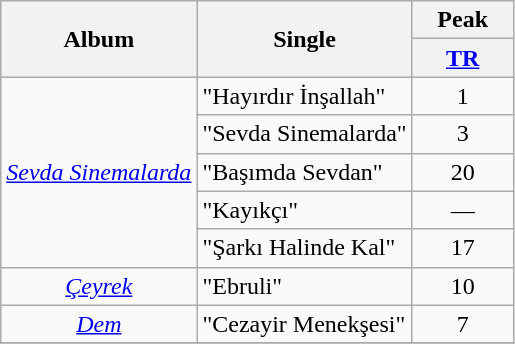<table class="wikitable">
<tr>
<th rowspan="2">Album</th>
<th rowspan="2">Single</th>
<th colspan="6">Peak</th>
</tr>
<tr>
<th width="60"><a href='#'>TR</a></th>
</tr>
<tr>
<td align="center" rowspan="5"><em><a href='#'>Sevda Sinemalarda</a></em></td>
<td align="left">"Hayırdır İnşallah"</td>
<td align="center">1</td>
</tr>
<tr>
<td align="left">"Sevda Sinemalarda"</td>
<td align="center">3</td>
</tr>
<tr>
<td align="left">"Başımda Sevdan"</td>
<td align="center">20</td>
</tr>
<tr>
<td align="left">"Kayıkçı"</td>
<td align="center">—</td>
</tr>
<tr>
<td align="left">"Şarkı Halinde Kal"</td>
<td align="center">17</td>
</tr>
<tr>
<td align="center" rowspan="1"><em><a href='#'>Çeyrek</a></em></td>
<td align="left">"Ebruli"</td>
<td align="center">10</td>
</tr>
<tr>
<td align="center" rowspan="1"><em><a href='#'>Dem</a></em></td>
<td align="left">"Cezayir Menekşesi"</td>
<td align="center">7</td>
</tr>
<tr>
</tr>
</table>
